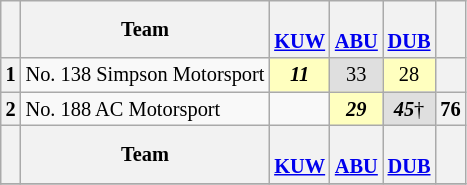<table align=left| class="wikitable" style="font-size: 85%; text-align: center;">
<tr valign="top">
<th valign=middle></th>
<th valign=middle>Team</th>
<th><br><a href='#'>KUW</a></th>
<th><br><a href='#'>ABU</a></th>
<th><br><a href='#'>DUB</a></th>
<th valign=middle>  </th>
</tr>
<tr>
<th>1</th>
<td align=left> No. 138 Simpson Motorsport</td>
<td style="background:#FFFFBF;"><strong><em>11</em></strong></td>
<td style="background:#DFDFDF;">33</td>
<td style="background:#FFFFBF;">28</td>
<th></th>
</tr>
<tr>
<th>2</th>
<td align=left> No. 188 AC Motorsport</td>
<td></td>
<td style="background:#FFFFBF;"><strong><em>29</em></strong></td>
<td style="background:#DFDFDF;"><strong><em>45</em></strong>†</td>
<th>76</th>
</tr>
<tr>
<th valign=middle></th>
<th valign=middle>Team</th>
<th><br><a href='#'>KUW</a></th>
<th><br><a href='#'>ABU</a></th>
<th><br><a href='#'>DUB</a></th>
<th valign=middle>  </th>
</tr>
<tr>
</tr>
</table>
